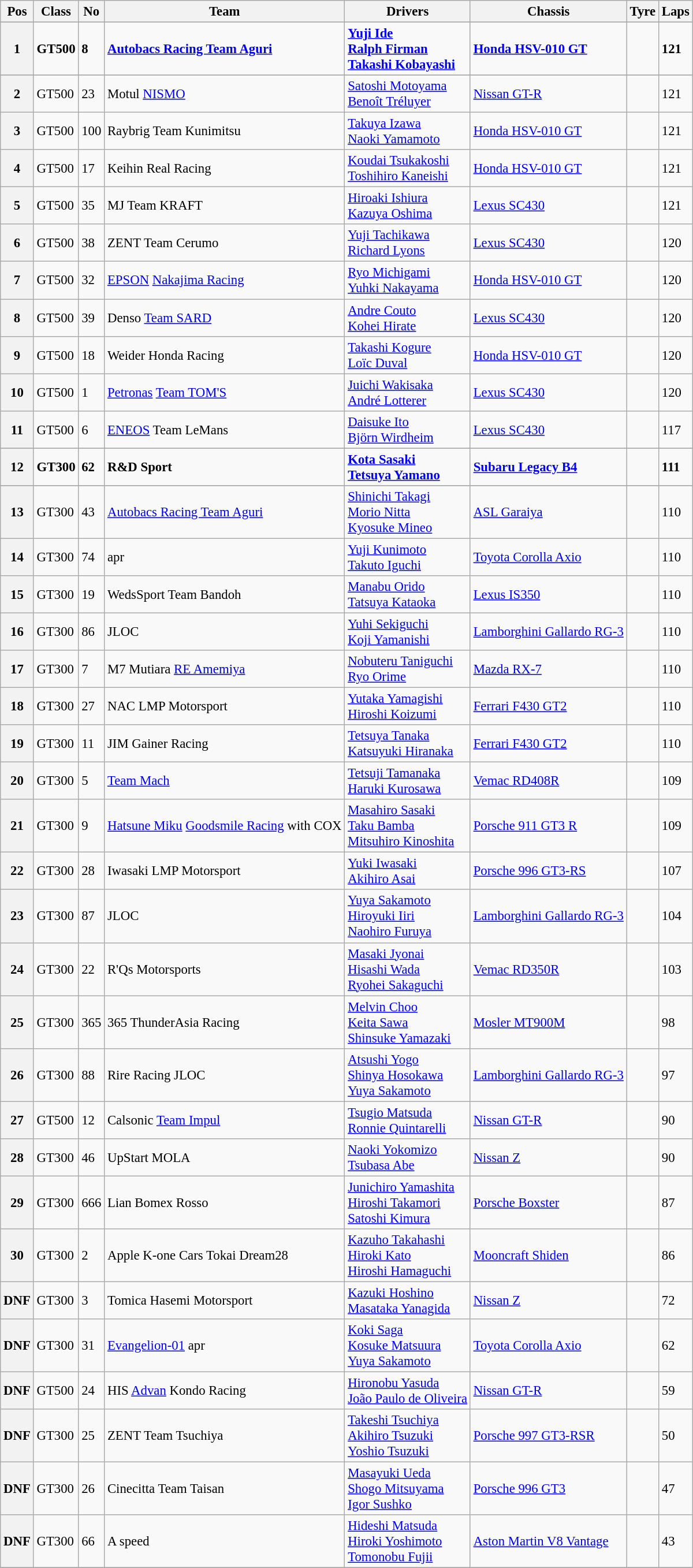<table class="wikitable" style="font-size: 95%;">
<tr>
<th>Pos</th>
<th>Class</th>
<th>No</th>
<th>Team</th>
<th>Drivers</th>
<th>Chassis</th>
<th>Tyre</th>
<th>Laps</th>
</tr>
<tr>
</tr>
<tr style="font-weight:bold">
<th>1</th>
<td>GT500</td>
<td>8</td>
<td><a href='#'>Autobacs Racing Team Aguri</a></td>
<td> <a href='#'>Yuji Ide</a><br> <a href='#'>Ralph Firman</a><br> <a href='#'>Takashi Kobayashi</a></td>
<td><a href='#'>Honda HSV-010 GT</a></td>
<td></td>
<td>121</td>
</tr>
<tr style="font-weight:bold">
</tr>
<tr>
<th>2</th>
<td>GT500</td>
<td>23</td>
<td>Motul <a href='#'>NISMO</a></td>
<td> <a href='#'>Satoshi Motoyama</a><br> <a href='#'>Benoît Tréluyer</a></td>
<td><a href='#'>Nissan GT-R</a></td>
<td></td>
<td>121</td>
</tr>
<tr>
<th>3</th>
<td>GT500</td>
<td>100</td>
<td>Raybrig Team Kunimitsu</td>
<td> <a href='#'>Takuya Izawa</a><br> <a href='#'>Naoki Yamamoto</a></td>
<td><a href='#'>Honda HSV-010 GT</a></td>
<td></td>
<td>121</td>
</tr>
<tr>
<th>4</th>
<td>GT500</td>
<td>17</td>
<td>Keihin Real Racing</td>
<td> <a href='#'>Koudai Tsukakoshi</a><br> <a href='#'>Toshihiro Kaneishi</a></td>
<td><a href='#'>Honda HSV-010 GT</a></td>
<td></td>
<td>121</td>
</tr>
<tr>
<th>5</th>
<td>GT500</td>
<td>35</td>
<td>MJ Team KRAFT</td>
<td> <a href='#'>Hiroaki Ishiura</a><br> <a href='#'>Kazuya Oshima</a></td>
<td><a href='#'>Lexus SC430</a></td>
<td></td>
<td>121</td>
</tr>
<tr>
<th>6</th>
<td>GT500</td>
<td>38</td>
<td>ZENT Team Cerumo</td>
<td> <a href='#'>Yuji Tachikawa</a><br> <a href='#'>Richard Lyons</a></td>
<td><a href='#'>Lexus SC430</a></td>
<td></td>
<td>120</td>
</tr>
<tr>
<th>7</th>
<td>GT500</td>
<td>32</td>
<td><a href='#'>EPSON</a> <a href='#'>Nakajima Racing</a></td>
<td> <a href='#'>Ryo Michigami</a><br> <a href='#'>Yuhki Nakayama</a></td>
<td><a href='#'>Honda HSV-010 GT</a></td>
<td></td>
<td>120</td>
</tr>
<tr>
<th>8</th>
<td>GT500</td>
<td>39</td>
<td>Denso <a href='#'>Team SARD</a></td>
<td> <a href='#'>Andre Couto</a><br> <a href='#'>Kohei Hirate</a></td>
<td><a href='#'>Lexus SC430</a></td>
<td></td>
<td>120</td>
</tr>
<tr>
<th>9</th>
<td>GT500</td>
<td>18</td>
<td>Weider Honda Racing</td>
<td> <a href='#'>Takashi Kogure</a><br> <a href='#'>Loïc Duval</a></td>
<td><a href='#'>Honda HSV-010 GT</a></td>
<td></td>
<td>120</td>
</tr>
<tr>
<th>10</th>
<td>GT500</td>
<td>1</td>
<td><a href='#'>Petronas</a> <a href='#'>Team TOM'S</a></td>
<td> <a href='#'>Juichi Wakisaka</a><br> <a href='#'>André Lotterer</a></td>
<td><a href='#'>Lexus SC430</a></td>
<td></td>
<td>120</td>
</tr>
<tr>
<th>11</th>
<td>GT500</td>
<td>6</td>
<td><a href='#'>ENEOS</a> Team LeMans</td>
<td> <a href='#'>Daisuke Ito</a><br> <a href='#'>Björn Wirdheim</a></td>
<td><a href='#'>Lexus SC430</a></td>
<td></td>
<td>117</td>
</tr>
<tr>
</tr>
<tr style="font-weight:bold">
<th>12</th>
<td>GT300</td>
<td>62</td>
<td>R&D Sport</td>
<td> <a href='#'>Kota Sasaki</a><br> <a href='#'>Tetsuya Yamano</a></td>
<td><a href='#'>Subaru Legacy B4</a></td>
<td></td>
<td>111</td>
</tr>
<tr style="font-weight:bold">
</tr>
<tr>
<th>13</th>
<td>GT300</td>
<td>43</td>
<td><a href='#'>Autobacs Racing Team Aguri</a></td>
<td> <a href='#'>Shinichi Takagi</a><br> <a href='#'>Morio Nitta</a><br> <a href='#'>Kyosuke Mineo</a></td>
<td><a href='#'>ASL Garaiya</a></td>
<td></td>
<td>110</td>
</tr>
<tr>
<th>14</th>
<td>GT300</td>
<td>74</td>
<td>apr</td>
<td> <a href='#'>Yuji Kunimoto</a><br> <a href='#'>Takuto Iguchi</a></td>
<td><a href='#'>Toyota Corolla Axio</a></td>
<td></td>
<td>110</td>
</tr>
<tr>
<th>15</th>
<td>GT300</td>
<td>19</td>
<td>WedsSport Team Bandoh</td>
<td> <a href='#'>Manabu Orido</a><br> <a href='#'>Tatsuya Kataoka</a></td>
<td><a href='#'>Lexus IS350</a></td>
<td></td>
<td>110</td>
</tr>
<tr>
<th>16</th>
<td>GT300</td>
<td>86</td>
<td>JLOC</td>
<td> <a href='#'>Yuhi Sekiguchi</a><br> <a href='#'>Koji Yamanishi</a></td>
<td><a href='#'>Lamborghini Gallardo RG-3</a></td>
<td></td>
<td>110</td>
</tr>
<tr>
<th>17</th>
<td>GT300</td>
<td>7</td>
<td>M7 Mutiara <a href='#'>RE Amemiya</a></td>
<td> <a href='#'>Nobuteru Taniguchi</a><br> <a href='#'>Ryo Orime</a></td>
<td><a href='#'>Mazda RX-7</a></td>
<td></td>
<td>110</td>
</tr>
<tr>
<th>18</th>
<td>GT300</td>
<td>27</td>
<td>NAC LMP Motorsport</td>
<td> <a href='#'>Yutaka Yamagishi</a><br> <a href='#'>Hiroshi Koizumi</a></td>
<td><a href='#'>Ferrari F430 GT2</a></td>
<td></td>
<td>110</td>
</tr>
<tr>
<th>19</th>
<td>GT300</td>
<td>11</td>
<td>JIM Gainer Racing</td>
<td> <a href='#'>Tetsuya Tanaka</a><br> <a href='#'>Katsuyuki Hiranaka</a></td>
<td><a href='#'>Ferrari F430 GT2</a></td>
<td></td>
<td>110</td>
</tr>
<tr>
<th>20</th>
<td>GT300</td>
<td>5</td>
<td><a href='#'>Team Mach</a></td>
<td> <a href='#'>Tetsuji Tamanaka</a><br> <a href='#'>Haruki Kurosawa</a></td>
<td><a href='#'>Vemac RD408R</a></td>
<td></td>
<td>109</td>
</tr>
<tr>
<th>21</th>
<td>GT300</td>
<td>9</td>
<td><a href='#'>Hatsune Miku</a> <a href='#'>Goodsmile Racing</a> with COX</td>
<td> <a href='#'>Masahiro Sasaki</a><br> <a href='#'>Taku Bamba</a><br> <a href='#'>Mitsuhiro Kinoshita</a></td>
<td><a href='#'>Porsche 911 GT3 R</a></td>
<td></td>
<td>109</td>
</tr>
<tr>
<th>22</th>
<td>GT300</td>
<td>28</td>
<td>Iwasaki LMP Motorsport</td>
<td> <a href='#'>Yuki Iwasaki</a><br> <a href='#'>Akihiro Asai</a></td>
<td><a href='#'>Porsche 996 GT3-RS</a></td>
<td></td>
<td>107</td>
</tr>
<tr>
<th>23</th>
<td>GT300</td>
<td>87</td>
<td>JLOC</td>
<td> <a href='#'>Yuya Sakamoto</a><br> <a href='#'>Hiroyuki Iiri</a><br> <a href='#'>Naohiro Furuya</a></td>
<td><a href='#'>Lamborghini Gallardo RG-3</a></td>
<td></td>
<td>104</td>
</tr>
<tr>
<th>24</th>
<td>GT300</td>
<td>22</td>
<td>R'Qs Motorsports</td>
<td> <a href='#'>Masaki Jyonai</a><br> <a href='#'>Hisashi Wada</a><br> <a href='#'>Ryohei Sakaguchi</a></td>
<td><a href='#'>Vemac RD350R</a></td>
<td></td>
<td>103</td>
</tr>
<tr>
<th>25</th>
<td>GT300</td>
<td>365</td>
<td>365 ThunderAsia Racing</td>
<td> <a href='#'>Melvin Choo</a><br> <a href='#'>Keita Sawa</a><br> <a href='#'>Shinsuke Yamazaki</a></td>
<td><a href='#'>Mosler MT900M</a></td>
<td></td>
<td>98</td>
</tr>
<tr>
<th>26</th>
<td>GT300</td>
<td>88</td>
<td>Rire Racing JLOC</td>
<td> <a href='#'>Atsushi Yogo</a><br> <a href='#'>Shinya Hosokawa</a><br> <a href='#'>Yuya Sakamoto</a></td>
<td><a href='#'>Lamborghini Gallardo RG-3</a></td>
<td></td>
<td>97</td>
</tr>
<tr>
<th>27</th>
<td>GT500</td>
<td>12</td>
<td>Calsonic <a href='#'>Team Impul</a></td>
<td> <a href='#'>Tsugio Matsuda</a><br> <a href='#'>Ronnie Quintarelli</a></td>
<td><a href='#'>Nissan GT-R</a></td>
<td></td>
<td>90</td>
</tr>
<tr>
<th>28</th>
<td>GT300</td>
<td>46</td>
<td>UpStart MOLA</td>
<td> <a href='#'>Naoki Yokomizo</a><br> <a href='#'>Tsubasa Abe</a></td>
<td><a href='#'>Nissan Z</a></td>
<td></td>
<td>90</td>
</tr>
<tr>
<th>29</th>
<td>GT300</td>
<td>666</td>
<td>Lian Bomex Rosso</td>
<td> <a href='#'>Junichiro Yamashita</a><br> <a href='#'>Hiroshi Takamori</a><br> <a href='#'>Satoshi Kimura</a></td>
<td><a href='#'>Porsche Boxster</a></td>
<td></td>
<td>87</td>
</tr>
<tr>
<th>30</th>
<td>GT300</td>
<td>2</td>
<td>Apple K-one Cars Tokai Dream28</td>
<td> <a href='#'>Kazuho Takahashi</a><br> <a href='#'>Hiroki Kato</a><br> <a href='#'>Hiroshi Hamaguchi</a></td>
<td><a href='#'>Mooncraft Shiden</a></td>
<td></td>
<td>86</td>
</tr>
<tr>
<th>DNF</th>
<td>GT300</td>
<td>3</td>
<td>Tomica Hasemi Motorsport</td>
<td> <a href='#'>Kazuki Hoshino</a><br> <a href='#'>Masataka Yanagida</a></td>
<td><a href='#'>Nissan Z</a></td>
<td></td>
<td>72</td>
</tr>
<tr>
<th>DNF</th>
<td>GT300</td>
<td>31</td>
<td><a href='#'>Evangelion-01</a> apr</td>
<td> <a href='#'>Koki Saga</a><br> <a href='#'>Kosuke Matsuura</a><br> <a href='#'>Yuya Sakamoto</a></td>
<td><a href='#'>Toyota Corolla Axio</a></td>
<td></td>
<td>62</td>
</tr>
<tr>
<th>DNF</th>
<td>GT500</td>
<td>24</td>
<td>HIS <a href='#'>Advan</a> Kondo Racing</td>
<td> <a href='#'>Hironobu Yasuda</a><br> <a href='#'>João Paulo de Oliveira</a></td>
<td><a href='#'>Nissan GT-R</a></td>
<td></td>
<td>59</td>
</tr>
<tr>
<th>DNF</th>
<td>GT300</td>
<td>25</td>
<td>ZENT Team Tsuchiya</td>
<td> <a href='#'>Takeshi Tsuchiya</a><br> <a href='#'>Akihiro Tsuzuki</a><br> <a href='#'>Yoshio Tsuzuki</a></td>
<td><a href='#'>Porsche 997 GT3-RSR</a></td>
<td></td>
<td>50</td>
</tr>
<tr>
<th>DNF</th>
<td>GT300</td>
<td>26</td>
<td>Cinecitta Team Taisan</td>
<td> <a href='#'>Masayuki Ueda</a><br> <a href='#'>Shogo Mitsuyama</a><br> <a href='#'>Igor Sushko</a></td>
<td><a href='#'>Porsche 996 GT3</a></td>
<td></td>
<td>47</td>
</tr>
<tr>
<th>DNF</th>
<td>GT300</td>
<td>66</td>
<td>A speed</td>
<td> <a href='#'>Hideshi Matsuda</a><br> <a href='#'>Hiroki Yoshimoto</a><br> <a href='#'>Tomonobu Fujii</a></td>
<td><a href='#'>Aston Martin V8 Vantage</a></td>
<td></td>
<td>43</td>
</tr>
<tr>
</tr>
</table>
